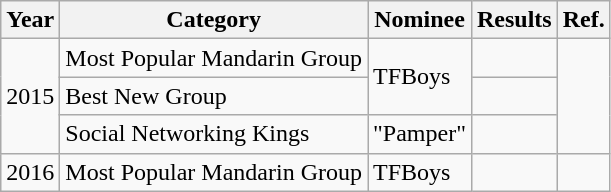<table class="wikitable sortable">
<tr>
<th>Year</th>
<th>Category</th>
<th>Nominee</th>
<th>Results</th>
<th>Ref.</th>
</tr>
<tr>
<td rowspan="3">2015</td>
<td>Most Popular Mandarin Group</td>
<td rowspan="2">TFBoys</td>
<td></td>
<td rowspan="3"></td>
</tr>
<tr>
<td>Best New Group</td>
<td></td>
</tr>
<tr>
<td>Social Networking Kings</td>
<td>"Pamper"</td>
<td></td>
</tr>
<tr>
<td>2016</td>
<td>Most Popular Mandarin Group</td>
<td>TFBoys</td>
<td></td>
<td></td>
</tr>
</table>
